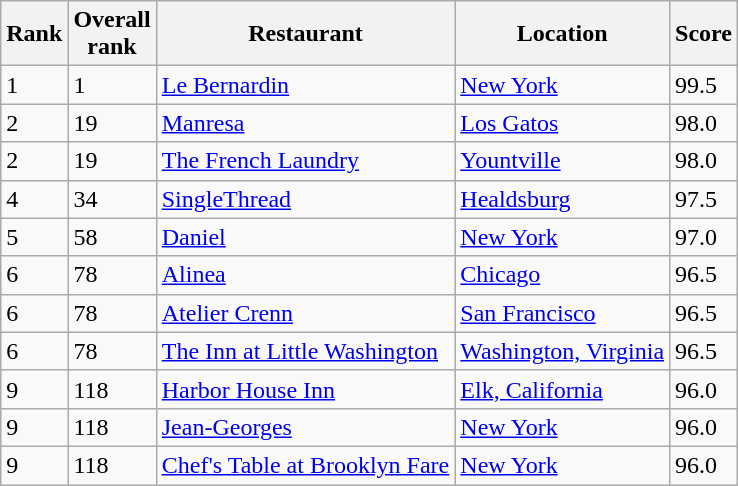<table class="wikitable" style="text-align: left;">
<tr>
<th>Rank</th>
<th>Overall<br>rank</th>
<th>Restaurant</th>
<th>Location</th>
<th>Score</th>
</tr>
<tr>
<td>1</td>
<td>1</td>
<td><a href='#'>Le Bernardin</a></td>
<td><a href='#'>New York</a></td>
<td>99.5</td>
</tr>
<tr>
<td>2</td>
<td>19</td>
<td><a href='#'>Manresa</a></td>
<td><a href='#'>Los Gatos</a></td>
<td>98.0</td>
</tr>
<tr>
<td>2</td>
<td>19</td>
<td><a href='#'>The French Laundry</a></td>
<td><a href='#'>Yountville</a></td>
<td>98.0</td>
</tr>
<tr>
<td>4</td>
<td>34</td>
<td><a href='#'>SingleThread</a></td>
<td><a href='#'>Healdsburg</a></td>
<td>97.5</td>
</tr>
<tr>
<td>5</td>
<td>58</td>
<td><a href='#'>Daniel</a></td>
<td><a href='#'>New York</a></td>
<td>97.0</td>
</tr>
<tr>
<td>6</td>
<td>78</td>
<td><a href='#'>Alinea</a></td>
<td><a href='#'>Chicago</a></td>
<td>96.5</td>
</tr>
<tr>
<td>6</td>
<td>78</td>
<td><a href='#'>Atelier Crenn</a></td>
<td><a href='#'>San Francisco</a></td>
<td>96.5</td>
</tr>
<tr>
<td>6</td>
<td>78</td>
<td><a href='#'>The Inn at Little Washington</a></td>
<td><a href='#'>Washington, Virginia</a></td>
<td>96.5</td>
</tr>
<tr>
<td>9</td>
<td>118</td>
<td><a href='#'>Harbor House Inn</a></td>
<td><a href='#'>Elk, California</a></td>
<td>96.0</td>
</tr>
<tr>
<td>9</td>
<td>118</td>
<td><a href='#'>Jean-Georges</a></td>
<td><a href='#'>New York</a></td>
<td>96.0</td>
</tr>
<tr>
<td>9</td>
<td>118</td>
<td><a href='#'>Chef's Table at Brooklyn Fare</a></td>
<td><a href='#'>New York</a></td>
<td>96.0</td>
</tr>
</table>
